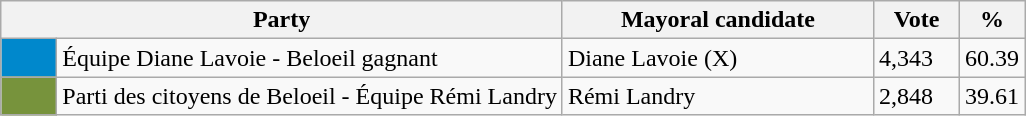<table class="wikitable">
<tr>
<th bgcolor="#DDDDFF" width="230px" colspan="2">Party</th>
<th bgcolor="#DDDDFF" width="200px">Mayoral candidate</th>
<th bgcolor="#DDDDFF" width="50px">Vote</th>
<th bgcolor="#DDDDFF" width="30px">%</th>
</tr>
<tr>
<td bgcolor=#0088CC width="30px"> </td>
<td>Équipe Diane Lavoie - Beloeil gagnant</td>
<td>Diane Lavoie (X)</td>
<td>4,343</td>
<td>60.39</td>
</tr>
<tr>
<td bgcolor=#77933C width="30px"> </td>
<td>Parti des citoyens de Beloeil - Équipe Rémi Landry</td>
<td>Rémi Landry</td>
<td>2,848</td>
<td>39.61</td>
</tr>
</table>
